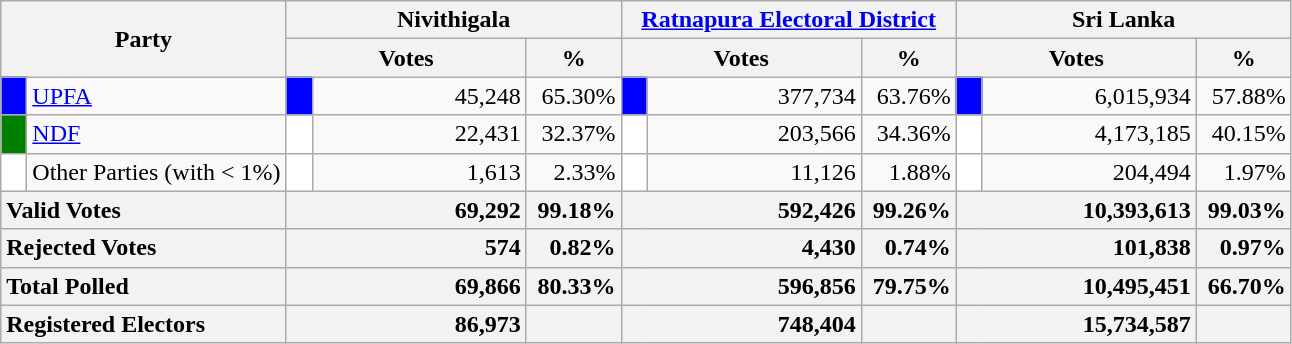<table class="wikitable">
<tr>
<th colspan="2" width="144px"rowspan="2">Party</th>
<th colspan="3" width="216px">Nivithigala</th>
<th colspan="3" width="216px"><a href='#'>Ratnapura Electoral District</a></th>
<th colspan="3" width="216px">Sri Lanka</th>
</tr>
<tr>
<th colspan="2" width="144px">Votes</th>
<th>%</th>
<th colspan="2" width="144px">Votes</th>
<th>%</th>
<th colspan="2" width="144px">Votes</th>
<th>%</th>
</tr>
<tr>
<td style="background-color:blue;" width="10px"></td>
<td style="text-align:left;"><a href='#'>UPFA</a></td>
<td style="background-color:blue;" width="10px"></td>
<td style="text-align:right;">45,248</td>
<td style="text-align:right;">65.30%</td>
<td style="background-color:blue;" width="10px"></td>
<td style="text-align:right;">377,734</td>
<td style="text-align:right;">63.76%</td>
<td style="background-color:blue;" width="10px"></td>
<td style="text-align:right;">6,015,934</td>
<td style="text-align:right;">57.88%</td>
</tr>
<tr>
<td style="background-color:green;" width="10px"></td>
<td style="text-align:left;"><a href='#'>NDF</a></td>
<td style="background-color:white;" width="10px"></td>
<td style="text-align:right;">22,431</td>
<td style="text-align:right;">32.37%</td>
<td style="background-color:white;" width="10px"></td>
<td style="text-align:right;">203,566</td>
<td style="text-align:right;">34.36%</td>
<td style="background-color:white;" width="10px"></td>
<td style="text-align:right;">4,173,185</td>
<td style="text-align:right;">40.15%</td>
</tr>
<tr>
<td style="background-color:white;" width="10px"></td>
<td style="text-align:left;">Other Parties (with < 1%)</td>
<td style="background-color:white;" width="10px"></td>
<td style="text-align:right;">1,613</td>
<td style="text-align:right;">2.33%</td>
<td style="background-color:white;" width="10px"></td>
<td style="text-align:right;">11,126</td>
<td style="text-align:right;">1.88%</td>
<td style="background-color:white;" width="10px"></td>
<td style="text-align:right;">204,494</td>
<td style="text-align:right;">1.97%</td>
</tr>
<tr>
<th colspan="2" width="144px"style="text-align:left;">Valid Votes</th>
<th style="text-align:right;"colspan="2" width="144px">69,292</th>
<th style="text-align:right;">99.18%</th>
<th style="text-align:right;"colspan="2" width="144px">592,426</th>
<th style="text-align:right;">99.26%</th>
<th style="text-align:right;"colspan="2" width="144px">10,393,613</th>
<th style="text-align:right;">99.03%</th>
</tr>
<tr>
<th colspan="2" width="144px"style="text-align:left;">Rejected Votes</th>
<th style="text-align:right;"colspan="2" width="144px">574</th>
<th style="text-align:right;">0.82%</th>
<th style="text-align:right;"colspan="2" width="144px">4,430</th>
<th style="text-align:right;">0.74%</th>
<th style="text-align:right;"colspan="2" width="144px">101,838</th>
<th style="text-align:right;">0.97%</th>
</tr>
<tr>
<th colspan="2" width="144px"style="text-align:left;">Total Polled</th>
<th style="text-align:right;"colspan="2" width="144px">69,866</th>
<th style="text-align:right;">80.33%</th>
<th style="text-align:right;"colspan="2" width="144px">596,856</th>
<th style="text-align:right;">79.75%</th>
<th style="text-align:right;"colspan="2" width="144px">10,495,451</th>
<th style="text-align:right;">66.70%</th>
</tr>
<tr>
<th colspan="2" width="144px"style="text-align:left;">Registered Electors</th>
<th style="text-align:right;"colspan="2" width="144px">86,973</th>
<th></th>
<th style="text-align:right;"colspan="2" width="144px">748,404</th>
<th></th>
<th style="text-align:right;"colspan="2" width="144px">15,734,587</th>
<th></th>
</tr>
</table>
